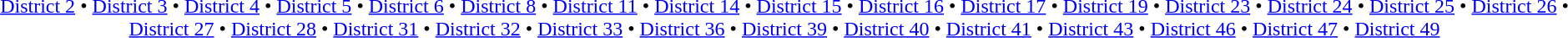<table id=toc class=toc summary=Contents>
<tr>
<td align=center><br><a href='#'>District 2</a> • <a href='#'>District 3</a> • <a href='#'>District 4</a> • <a href='#'>District 5</a> • <a href='#'>District 6</a> • <a href='#'>District 8</a> • <a href='#'>District 11</a> • <a href='#'>District 14</a> • <a href='#'>District 15</a> • <a href='#'>District 16</a> • <a href='#'>District 17</a> • <a href='#'>District 19</a> • <a href='#'>District 23</a> • <a href='#'>District 24</a> • <a href='#'>District 25</a> • <a href='#'>District 26</a> • <a href='#'>District 27</a> • <a href='#'>District 28</a> • <a href='#'>District 31</a> • <a href='#'>District 32</a> • <a href='#'>District 33</a> • <a href='#'>District 36</a> • <a href='#'>District 39</a> • <a href='#'>District 40</a> • <a href='#'>District 41</a> • <a href='#'>District 43</a> • <a href='#'>District 46</a> • <a href='#'>District 47</a> • <a href='#'>District 49</a></td>
</tr>
</table>
